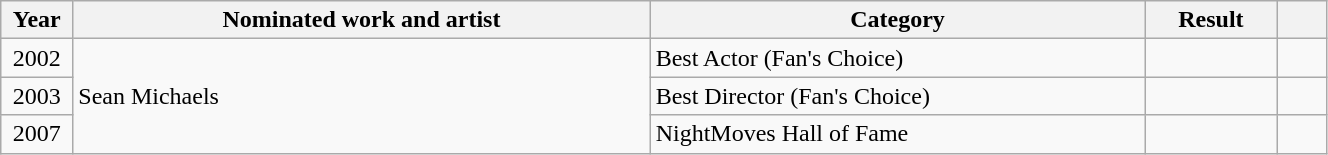<table class="wikitable" style="width:70%;">
<tr>
<th width=4%>Year</th>
<th style="width:35%;">Nominated work and artist</th>
<th style="width:30%;">Category</th>
<th style="width:8%;">Result</th>
<th width=3%></th>
</tr>
<tr>
<td style="text-align:center;">2002</td>
<td rowspan="3">Sean Michaels</td>
<td>Best Actor (Fan's Choice)</td>
<td></td>
<td style="text-align:center;"></td>
</tr>
<tr>
<td style="text-align:center;">2003</td>
<td>Best Director (Fan's Choice)</td>
<td></td>
<td style="text-align:center;"></td>
</tr>
<tr>
<td style="text-align:center;">2007</td>
<td>NightMoves Hall of Fame</td>
<td></td>
<td style="text-align:center;"></td>
</tr>
</table>
